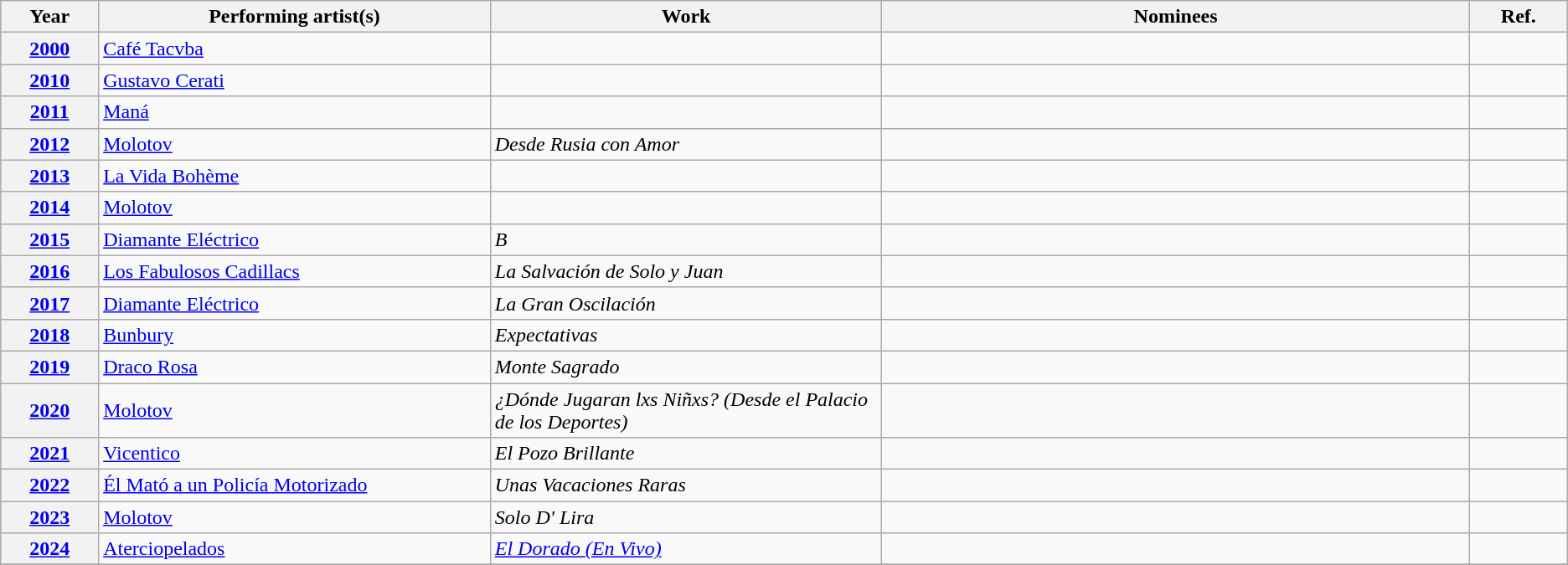<table class="wikitable plainrowheaders sortable">
<tr>
<th scope="col" width="5%">Year</th>
<th scope="col" width="20%">Performing artist(s)</th>
<th scope="col" width="20%">Work</th>
<th scope="col" class="unsortable" width="30%">Nominees</th>
<th scope="col" class="unsortable" width="5%">Ref.</th>
</tr>
<tr>
<th scope="row" style="text-align:center;"><a href='#'><strong>2000</strong></a></th>
<td scope="row"><a href='#'>Café Tacvba</a></td>
<td scope="row"></td>
<td scope="row"></td>
<td style="text-align:center;"></td>
</tr>
<tr>
<th scope="row" style="text-align:center;"><a href='#'><strong>2010</strong></a></th>
<td scope="row"><a href='#'>Gustavo Cerati</a></td>
<td scope="row"></td>
<td scope="row"></td>
<td style="text-align:center;"></td>
</tr>
<tr>
<th scope="row" style="text-align:center;"><a href='#'><strong>2011</strong></a></th>
<td scope="row"><a href='#'>Maná</a></td>
<td scope="row"></td>
<td scope="row"></td>
<td style="text-align:center;"></td>
</tr>
<tr>
<th scope="row" style="text-align:center;"><a href='#'><strong>2012</strong></a></th>
<td scope="row"><a href='#'>Molotov</a></td>
<td scope="row"><em>Desde Rusia con Amor</em></td>
<td scope="row"></td>
<td style="text-align:center;"></td>
</tr>
<tr>
<th scope="row" style="text-align:center;"><a href='#'><strong>2013</strong></a></th>
<td scope="row"><a href='#'>La Vida Bohème</a></td>
<td scope="row"></td>
<td scope="row"></td>
<td style="text-align:center;"></td>
</tr>
<tr>
<th scope="row" style="text-align:center;"><a href='#'><strong>2014</strong></a></th>
<td scope="row"><a href='#'>Molotov</a></td>
<td scope="row"></td>
<td scope="row"></td>
<td style="text-align:center;"></td>
</tr>
<tr>
<th scope="row" style="text-align:center;"><a href='#'><strong>2015</strong></a></th>
<td scope="row"><a href='#'>Diamante Eléctrico</a></td>
<td scope="row"><em>B</em></td>
<td scope="row"></td>
<td style="text-align:center;"></td>
</tr>
<tr>
<th scope="row" style="text-align:center;"><a href='#'><strong>2016</strong></a></th>
<td scope="row"><a href='#'>Los Fabulosos Cadillacs</a></td>
<td scope="row"><em>La Salvación de Solo y Juan</em></td>
<td scope="row"></td>
<td style="text-align:center;"></td>
</tr>
<tr>
<th scope="row" style="text-align:center;"><a href='#'><strong>2017</strong></a></th>
<td scope="row"><a href='#'>Diamante Eléctrico</a></td>
<td scope="row"><em>La Gran Oscilación</em></td>
<td scope="row"></td>
<td style="text-align:center;"></td>
</tr>
<tr>
<th scope="row" style="text-align:center;"><a href='#'><strong>2018</strong></a></th>
<td scope="row"><a href='#'>Bunbury</a></td>
<td scope="row"><em>Expectativas</em></td>
<td scope="row"></td>
<td style="text-align:center;"></td>
</tr>
<tr>
<th scope="row" style="text-align:center;"><a href='#'><strong>2019</strong></a></th>
<td scope="row"><a href='#'>Draco Rosa</a></td>
<td scope="row"><em>Monte Sagrado</em></td>
<td scope="row"></td>
<td></td>
</tr>
<tr>
<th scope="row" style="text-align:center;"><a href='#'><strong>2020</strong></a></th>
<td scope="row"><a href='#'>Molotov</a></td>
<td scope="row"><em>¿Dónde Jugaran lxs Niñxs? (Desde el Palacio de los Deportes)</em></td>
<td scope="row"></td>
<td></td>
</tr>
<tr>
<th scope="row" style="text-align:center;"><a href='#'><strong>2021</strong></a></th>
<td scope="row"><a href='#'>Vicentico</a></td>
<td scope="row"><em>El Pozo Brillante</em></td>
<td scope="row"></td>
<td></td>
</tr>
<tr>
<th style="text-align:center;" scope="row"><a href='#'><strong>2022</strong></a></th>
<td><a href='#'>Él Mató a un Policía Motorizado</a></td>
<td><em>Unas Vacaciones Raras</em></td>
<td></td>
<td></td>
</tr>
<tr>
<th style="text-align:center;" scope="row"><a href='#'><strong>2023</strong></a></th>
<td><a href='#'>Molotov</a></td>
<td><em>Solo D' Lira</em></td>
<td></td>
<td style="text-align:center;"></td>
</tr>
<tr>
<th style="text-align:center;" scope="row"><a href='#'><strong>2024</strong></a></th>
<td><a href='#'>Aterciopelados</a></td>
<td><em><a href='#'>El Dorado (En Vivo)</a></em></td>
<td></td>
<td align="center"></td>
</tr>
<tr>
</tr>
</table>
